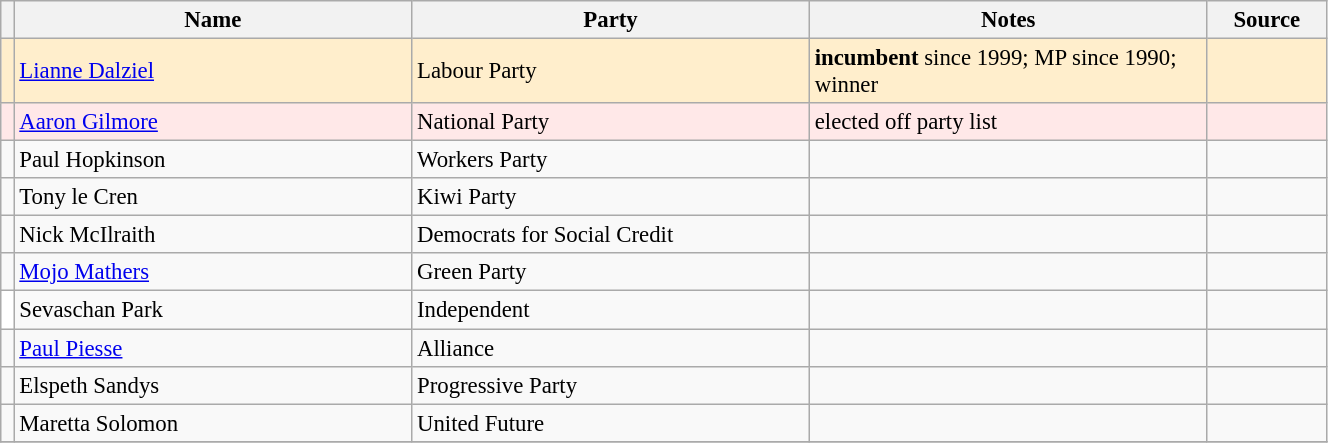<table class="wikitable" width="70%" style="font-size:95%;">
<tr>
<th width=1%></th>
<th width=30%>Name</th>
<th width=30%>Party</th>
<th width=30%>Notes</th>
<th width=9%>Source</th>
</tr>
<tr ---- bgcolor=#FFEECC>
<td bgcolor=></td>
<td><a href='#'>Lianne Dalziel</a></td>
<td>Labour Party</td>
<td><strong>incumbent</strong> since 1999; MP since 1990; winner</td>
<td></td>
</tr>
<tr ---- bgcolor=#FFE8E8>
<td bgcolor=></td>
<td><a href='#'>Aaron Gilmore</a></td>
<td>National Party</td>
<td>elected off party list</td>
<td></td>
</tr>
<tr -->
<td bgcolor=></td>
<td>Paul Hopkinson</td>
<td>Workers Party</td>
<td></td>
<td></td>
</tr>
<tr -->
<td bgcolor=></td>
<td>Tony le Cren</td>
<td>Kiwi Party</td>
<td></td>
<td></td>
</tr>
<tr -->
<td bgcolor=></td>
<td>Nick McIlraith</td>
<td>Democrats for Social Credit</td>
<td></td>
<td></td>
</tr>
<tr -->
<td bgcolor=></td>
<td><a href='#'>Mojo Mathers</a></td>
<td>Green Party</td>
<td></td>
<td></td>
</tr>
<tr -->
<td bgcolor=white></td>
<td>Sevaschan Park</td>
<td>Independent</td>
<td></td>
<td></td>
</tr>
<tr -->
<td bgcolor=></td>
<td><a href='#'>Paul Piesse</a></td>
<td>Alliance</td>
<td></td>
<td></td>
</tr>
<tr -->
<td bgcolor=></td>
<td>Elspeth Sandys</td>
<td>Progressive Party</td>
<td></td>
<td></td>
</tr>
<tr -->
<td bgcolor=></td>
<td>Maretta Solomon</td>
<td>United Future</td>
<td></td>
<td></td>
</tr>
<tr -->
</tr>
</table>
